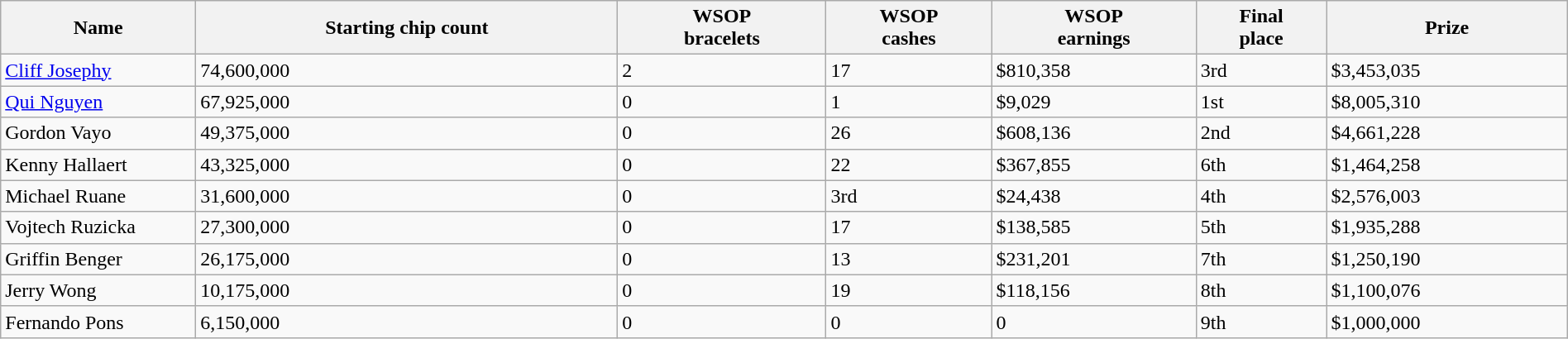<table class="wikitable sortable" width="100%">
<tr>
<th width="150">Name</th>
<th>Starting chip count</th>
<th>WSOP<br>bracelets</th>
<th>WSOP<br>cashes</th>
<th>WSOP<br>earnings</th>
<th>Final<br>place</th>
<th>Prize</th>
</tr>
<tr>
<td><a href='#'>Cliff Josephy</a></td>
<td>74,600,000</td>
<td>2</td>
<td>17</td>
<td>$810,358</td>
<td>3rd</td>
<td>$3,453,035</td>
</tr>
<tr>
<td><a href='#'>Qui Nguyen</a></td>
<td>67,925,000</td>
<td>0</td>
<td>1</td>
<td>$9,029</td>
<td>1st</td>
<td>$8,005,310</td>
</tr>
<tr>
<td>Gordon Vayo</td>
<td>49,375,000</td>
<td>0</td>
<td>26</td>
<td>$608,136</td>
<td>2nd</td>
<td>$4,661,228</td>
</tr>
<tr>
<td>Kenny Hallaert</td>
<td>43,325,000</td>
<td>0</td>
<td>22</td>
<td>$367,855</td>
<td>6th</td>
<td>$1,464,258</td>
</tr>
<tr>
<td>Michael Ruane</td>
<td>31,600,000</td>
<td>0</td>
<td>3rd</td>
<td>$24,438</td>
<td>4th</td>
<td>$2,576,003</td>
</tr>
<tr>
<td>Vojtech Ruzicka</td>
<td>27,300,000</td>
<td>0</td>
<td>17</td>
<td>$138,585</td>
<td>5th</td>
<td>$1,935,288</td>
</tr>
<tr>
<td>Griffin Benger</td>
<td>26,175,000</td>
<td>0</td>
<td>13</td>
<td>$231,201</td>
<td>7th</td>
<td>$1,250,190</td>
</tr>
<tr>
<td>Jerry Wong</td>
<td>10,175,000</td>
<td>0</td>
<td>19</td>
<td>$118,156</td>
<td>8th</td>
<td>$1,100,076</td>
</tr>
<tr>
<td>Fernando Pons</td>
<td>6,150,000</td>
<td>0</td>
<td>0</td>
<td>0</td>
<td>9th</td>
<td>$1,000,000</td>
</tr>
</table>
